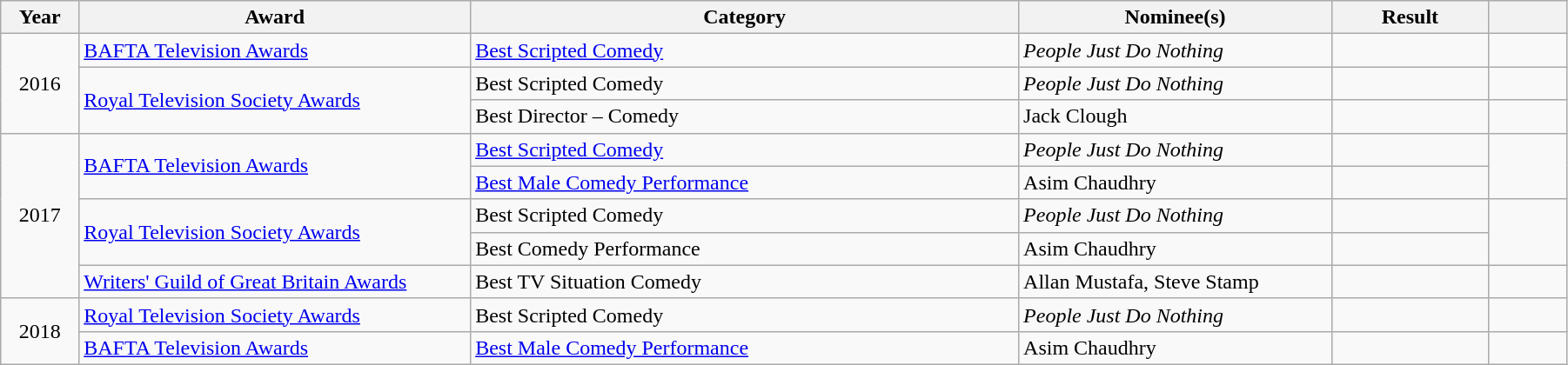<table class="wikitable sortable" style="width:95%;">
<tr>
<th style="width:5%;">Year</th>
<th style="width:25%;">Award</th>
<th style="width:35%;">Category</th>
<th style="width:20%;">Nominee(s)</th>
<th style="width:10%;">Result</th>
<th style="width:5%;"  class=unsortable></th>
</tr>
<tr>
<td rowspan="3" style="text-align:center;">2016</td>
<td><a href='#'>BAFTA Television Awards</a></td>
<td><a href='#'>Best Scripted Comedy</a></td>
<td><em>People Just Do Nothing</em></td>
<td></td>
<td></td>
</tr>
<tr>
<td rowspan="2"><a href='#'>Royal Television Society Awards</a></td>
<td>Best Scripted Comedy</td>
<td><em>People Just Do Nothing</em></td>
<td></td>
<td></td>
</tr>
<tr>
<td>Best Director – Comedy</td>
<td>Jack Clough</td>
<td></td>
<td></td>
</tr>
<tr>
<td rowspan="5" style="text-align:center;">2017</td>
<td rowspan="2"><a href='#'>BAFTA Television Awards</a></td>
<td><a href='#'>Best Scripted Comedy</a></td>
<td><em>People Just Do Nothing</em></td>
<td></td>
<td rowspan="2"></td>
</tr>
<tr>
<td><a href='#'>Best Male Comedy Performance</a></td>
<td>Asim Chaudhry</td>
<td></td>
</tr>
<tr>
<td rowspan="2"><a href='#'>Royal Television Society Awards</a></td>
<td>Best Scripted Comedy</td>
<td><em>People Just Do Nothing</em></td>
<td></td>
<td rowspan="2"></td>
</tr>
<tr>
<td>Best Comedy Performance</td>
<td>Asim Chaudhry</td>
<td></td>
</tr>
<tr>
<td><a href='#'>Writers' Guild of Great Britain Awards</a></td>
<td>Best TV Situation Comedy</td>
<td>Allan Mustafa, Steve Stamp</td>
<td></td>
<td></td>
</tr>
<tr>
<td rowspan="2" style="text-align:center;">2018</td>
<td><a href='#'>Royal Television Society Awards</a></td>
<td>Best Scripted Comedy</td>
<td><em>People Just Do Nothing</em></td>
<td></td>
<td></td>
</tr>
<tr>
<td><a href='#'>BAFTA Television Awards</a></td>
<td><a href='#'>Best Male Comedy Performance</a></td>
<td>Asim Chaudhry</td>
<td></td>
<td></td>
</tr>
</table>
